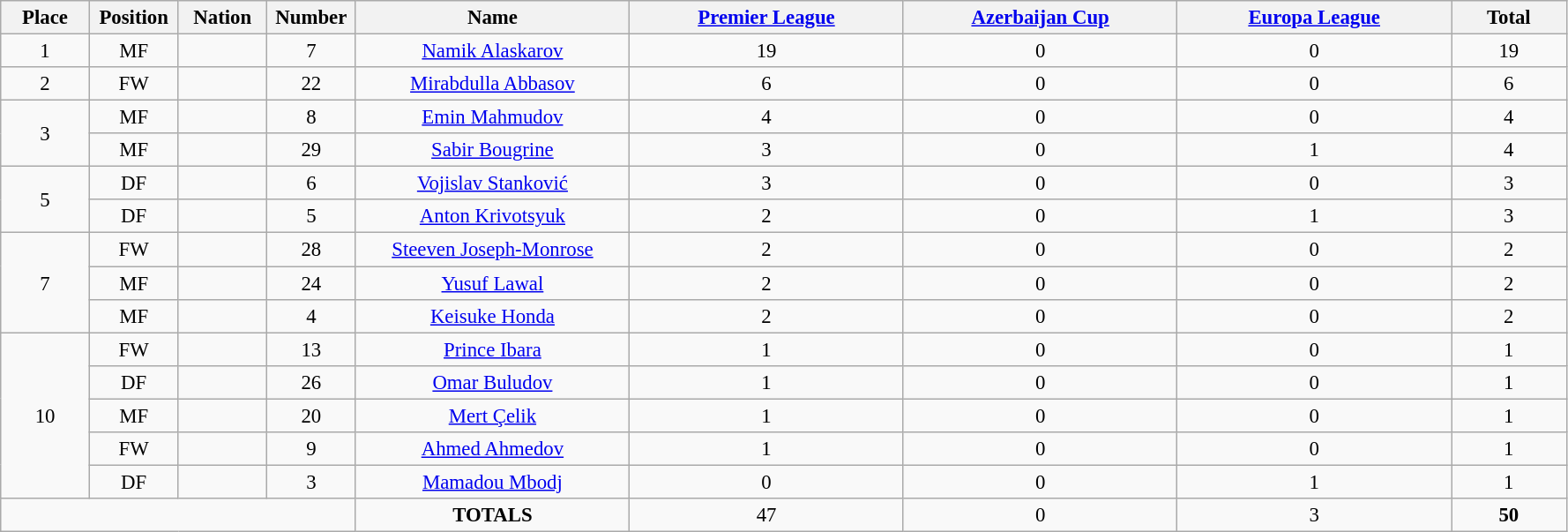<table class="wikitable" style="font-size: 95%; text-align: center;">
<tr>
<th width=60>Place</th>
<th width=60>Position</th>
<th width=60>Nation</th>
<th width=60>Number</th>
<th width=200>Name</th>
<th width=200><a href='#'>Premier League</a></th>
<th width=200><a href='#'>Azerbaijan Cup</a></th>
<th width=200><a href='#'>Europa League</a></th>
<th width=80><strong>Total</strong></th>
</tr>
<tr>
<td>1</td>
<td>MF</td>
<td></td>
<td>7</td>
<td><a href='#'>Namik Alaskarov</a></td>
<td>19</td>
<td>0</td>
<td>0</td>
<td>19</td>
</tr>
<tr>
<td>2</td>
<td>FW</td>
<td></td>
<td>22</td>
<td><a href='#'>Mirabdulla Abbasov</a></td>
<td>6</td>
<td>0</td>
<td>0</td>
<td>6</td>
</tr>
<tr>
<td rowspan="2">3</td>
<td>MF</td>
<td></td>
<td>8</td>
<td><a href='#'>Emin Mahmudov</a></td>
<td>4</td>
<td>0</td>
<td>0</td>
<td>4</td>
</tr>
<tr>
<td>MF</td>
<td></td>
<td>29</td>
<td><a href='#'>Sabir Bougrine</a></td>
<td>3</td>
<td>0</td>
<td>1</td>
<td>4</td>
</tr>
<tr>
<td rowspan="2">5</td>
<td>DF</td>
<td></td>
<td>6</td>
<td><a href='#'>Vojislav Stanković</a></td>
<td>3</td>
<td>0</td>
<td>0</td>
<td>3</td>
</tr>
<tr>
<td>DF</td>
<td></td>
<td>5</td>
<td><a href='#'>Anton Krivotsyuk</a></td>
<td>2</td>
<td>0</td>
<td>1</td>
<td>3</td>
</tr>
<tr>
<td rowspan="3">7</td>
<td>FW</td>
<td></td>
<td>28</td>
<td><a href='#'>Steeven Joseph-Monrose</a></td>
<td>2</td>
<td>0</td>
<td>0</td>
<td>2</td>
</tr>
<tr>
<td>MF</td>
<td></td>
<td>24</td>
<td><a href='#'>Yusuf Lawal</a></td>
<td>2</td>
<td>0</td>
<td>0</td>
<td>2</td>
</tr>
<tr>
<td>MF</td>
<td></td>
<td>4</td>
<td><a href='#'>Keisuke Honda</a></td>
<td>2</td>
<td>0</td>
<td>0</td>
<td>2</td>
</tr>
<tr>
<td rowspan="5">10</td>
<td>FW</td>
<td></td>
<td>13</td>
<td><a href='#'>Prince Ibara</a></td>
<td>1</td>
<td>0</td>
<td>0</td>
<td>1</td>
</tr>
<tr>
<td>DF</td>
<td></td>
<td>26</td>
<td><a href='#'>Omar Buludov</a></td>
<td>1</td>
<td>0</td>
<td>0</td>
<td>1</td>
</tr>
<tr>
<td>MF</td>
<td></td>
<td>20</td>
<td><a href='#'>Mert Çelik</a></td>
<td>1</td>
<td>0</td>
<td>0</td>
<td>1</td>
</tr>
<tr>
<td>FW</td>
<td></td>
<td>9</td>
<td><a href='#'>Ahmed Ahmedov</a></td>
<td>1</td>
<td>0</td>
<td>0</td>
<td>1</td>
</tr>
<tr>
<td>DF</td>
<td></td>
<td>3</td>
<td><a href='#'>Mamadou Mbodj</a></td>
<td>0</td>
<td>0</td>
<td>1</td>
<td>1</td>
</tr>
<tr>
<td colspan="4"></td>
<td><strong>TOTALS</strong></td>
<td>47</td>
<td>0</td>
<td>3</td>
<td><strong>50</strong></td>
</tr>
</table>
